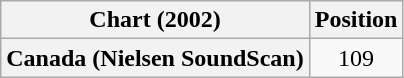<table class="wikitable plainrowheaders">
<tr>
<th scope="col">Chart (2002)</th>
<th scope="col">Position</th>
</tr>
<tr>
<th scope="row">Canada (Nielsen SoundScan)</th>
<td align=center>109</td>
</tr>
</table>
